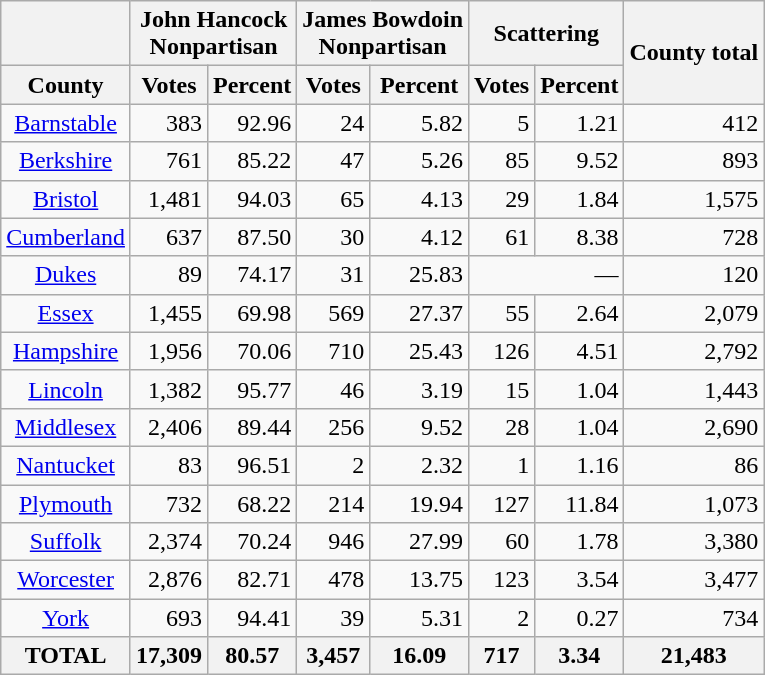<table class="wikitable sortable" style="text-align:right">
<tr>
<th></th>
<th align=center colspan=2>John Hancock<br>Nonpartisan</th>
<th align=center colspan=2>James Bowdoin<br>Nonpartisan</th>
<th align=center colspan=2>Scattering</th>
<th align=center rowspan=2>County total</th>
</tr>
<tr>
<th align=center>County</th>
<th align=center>Votes</th>
<th align=center>Percent</th>
<th align=center>Votes</th>
<th align=center>Percent</th>
<th align=center>Votes</th>
<th align=center>Percent</th>
</tr>
<tr>
<td align=center><a href='#'>Barnstable</a></td>
<td align=right>383</td>
<td align=right>92.96</td>
<td align=right>24</td>
<td align=right>5.82</td>
<td align=right>5</td>
<td align=right>1.21</td>
<td align=right>412</td>
</tr>
<tr>
<td align=center><a href='#'>Berkshire</a></td>
<td align=right>761</td>
<td align=right>85.22</td>
<td align=right>47</td>
<td align=right>5.26</td>
<td align=right>85</td>
<td align=right>9.52</td>
<td align=right>893</td>
</tr>
<tr>
<td align=center><a href='#'>Bristol</a></td>
<td align=right>1,481</td>
<td align=right>94.03</td>
<td align=right>65</td>
<td align=right>4.13</td>
<td align=right>29</td>
<td align=right>1.84</td>
<td align=right>1,575</td>
</tr>
<tr>
<td align=center><a href='#'>Cumberland</a></td>
<td align=right>637</td>
<td align=right>87.50</td>
<td align=right>30</td>
<td align=right>4.12</td>
<td align=right>61</td>
<td align=right>8.38</td>
<td align=right>728</td>
</tr>
<tr>
<td align=center><a href='#'>Dukes</a></td>
<td align=right>89</td>
<td align=right>74.17</td>
<td align=right>31</td>
<td align=right>25.83</td>
<td align=right colspan=2>—</td>
<td align=right>120</td>
</tr>
<tr>
<td align=center><a href='#'>Essex</a></td>
<td align=right>1,455</td>
<td align=right>69.98</td>
<td align=right>569</td>
<td align=right>27.37</td>
<td align=right>55</td>
<td align=right>2.64</td>
<td align=right>2,079</td>
</tr>
<tr>
<td align=center><a href='#'>Hampshire</a></td>
<td align=right>1,956</td>
<td align=right>70.06</td>
<td align=right>710</td>
<td align=right>25.43</td>
<td align=right>126</td>
<td align=right>4.51</td>
<td align=right>2,792</td>
</tr>
<tr>
<td align=center><a href='#'>Lincoln</a></td>
<td align=right>1,382</td>
<td align=right>95.77</td>
<td align=right>46</td>
<td align=right>3.19</td>
<td align=right>15</td>
<td align=right>1.04</td>
<td align=right>1,443</td>
</tr>
<tr>
<td align=center><a href='#'>Middlesex</a></td>
<td align=right>2,406</td>
<td align=right>89.44</td>
<td align=right>256</td>
<td align=right>9.52</td>
<td align=right>28</td>
<td align=right>1.04</td>
<td align=right>2,690</td>
</tr>
<tr>
<td align=center><a href='#'>Nantucket</a></td>
<td align=right>83</td>
<td align=right>96.51</td>
<td align=right>2</td>
<td align=right>2.32</td>
<td align=right>1</td>
<td align=right>1.16</td>
<td align=right>86</td>
</tr>
<tr>
<td align=center><a href='#'>Plymouth</a></td>
<td align=right>732</td>
<td align=right>68.22</td>
<td align=right>214</td>
<td align=right>19.94</td>
<td align=right>127</td>
<td align=right>11.84</td>
<td align=right>1,073</td>
</tr>
<tr>
<td align=center><a href='#'>Suffolk</a></td>
<td align=right>2,374</td>
<td align=right>70.24</td>
<td align=right>946</td>
<td align=right>27.99</td>
<td align=right>60</td>
<td align=right>1.78</td>
<td align=right>3,380</td>
</tr>
<tr>
<td align=center><a href='#'>Worcester</a></td>
<td align=right>2,876</td>
<td align=right>82.71</td>
<td align=right>478</td>
<td align=right>13.75</td>
<td align=right>123</td>
<td align=right>3.54</td>
<td align=right>3,477</td>
</tr>
<tr>
<td align=center><a href='#'>York</a></td>
<td align=right>693</td>
<td align=right>94.41</td>
<td align=right>39</td>
<td align=right>5.31</td>
<td align=right>2</td>
<td align=right>0.27</td>
<td align=right>734</td>
</tr>
<tr>
<th>TOTAL</th>
<th>17,309</th>
<th>80.57</th>
<th>3,457</th>
<th>16.09</th>
<th>717</th>
<th>3.34</th>
<th>21,483</th>
</tr>
</table>
